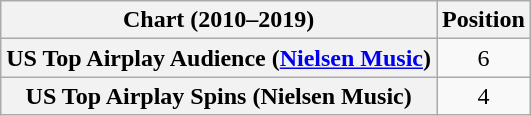<table class="wikitable plainrowheaders" style="text-align:center">
<tr>
<th scope="col">Chart (2010–2019)</th>
<th scope="col">Position</th>
</tr>
<tr>
<th scope="row">US Top Airplay Audience (<a href='#'>Nielsen Music</a>)</th>
<td>6</td>
</tr>
<tr>
<th scope="row">US Top Airplay Spins (Nielsen Music)</th>
<td>4</td>
</tr>
</table>
